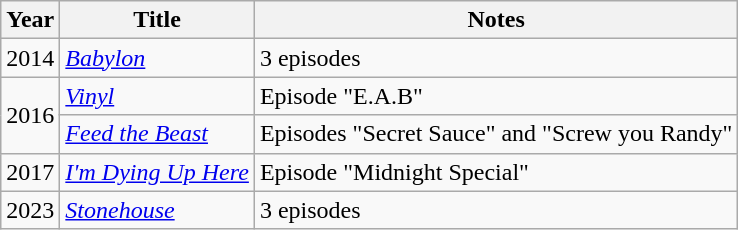<table class="wikitable">
<tr>
<th>Year</th>
<th>Title</th>
<th>Notes</th>
</tr>
<tr>
<td>2014</td>
<td><em><a href='#'>Babylon</a></em></td>
<td>3 episodes</td>
</tr>
<tr>
<td rowspan="2">2016</td>
<td><em><a href='#'>Vinyl</a></em></td>
<td>Episode "E.A.B"</td>
</tr>
<tr>
<td><em><a href='#'>Feed the Beast</a></em></td>
<td>Episodes "Secret Sauce" and "Screw you Randy"</td>
</tr>
<tr>
<td>2017</td>
<td><em><a href='#'>I'm Dying Up Here</a></em></td>
<td>Episode "Midnight Special"</td>
</tr>
<tr>
<td>2023</td>
<td><em><a href='#'>Stonehouse</a></em></td>
<td>3 episodes</td>
</tr>
</table>
